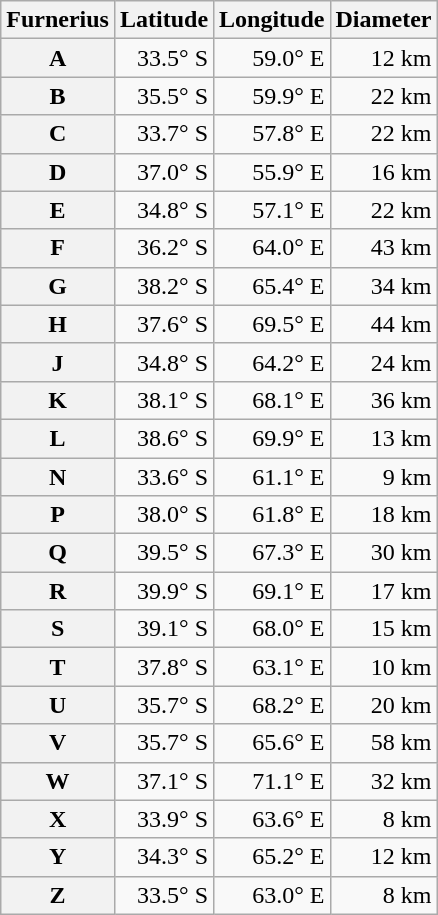<table class="wikitable" style="text-align: right;">
<tr>
<th scope="col">Furnerius</th>
<th scope="col">Latitude</th>
<th scope="col">Longitude</th>
<th scope="col">Diameter</th>
</tr>
<tr>
<th scope="row">A</th>
<td>33.5° S</td>
<td>59.0° E</td>
<td>12 km</td>
</tr>
<tr>
<th scope="row">B</th>
<td>35.5° S</td>
<td>59.9° E</td>
<td>22 km</td>
</tr>
<tr>
<th scope="row">C</th>
<td>33.7° S</td>
<td>57.8° E</td>
<td>22 km</td>
</tr>
<tr>
<th scope="row">D</th>
<td>37.0° S</td>
<td>55.9° E</td>
<td>16 km</td>
</tr>
<tr>
<th scope="row">E</th>
<td>34.8° S</td>
<td>57.1° E</td>
<td>22 km</td>
</tr>
<tr>
<th scope="row">F</th>
<td>36.2° S</td>
<td>64.0° E</td>
<td>43 km</td>
</tr>
<tr>
<th scope="row">G</th>
<td>38.2° S</td>
<td>65.4° E</td>
<td>34 km</td>
</tr>
<tr>
<th scope="row">H</th>
<td>37.6° S</td>
<td>69.5° E</td>
<td>44 km</td>
</tr>
<tr>
<th scope="row">J</th>
<td>34.8° S</td>
<td>64.2° E</td>
<td>24 km</td>
</tr>
<tr>
<th scope="row">K</th>
<td>38.1° S</td>
<td>68.1° E</td>
<td>36 km</td>
</tr>
<tr>
<th scope="row">L</th>
<td>38.6° S</td>
<td>69.9° E</td>
<td>13 km</td>
</tr>
<tr>
<th scope="row">N</th>
<td>33.6° S</td>
<td>61.1° E</td>
<td>9 km</td>
</tr>
<tr>
<th scope="row">P</th>
<td>38.0° S</td>
<td>61.8° E</td>
<td>18 km</td>
</tr>
<tr>
<th scope="row">Q</th>
<td>39.5° S</td>
<td>67.3° E</td>
<td>30 km</td>
</tr>
<tr>
<th scope="row">R</th>
<td>39.9° S</td>
<td>69.1° E</td>
<td>17 km</td>
</tr>
<tr>
<th scope="row">S</th>
<td>39.1° S</td>
<td>68.0° E</td>
<td>15 km</td>
</tr>
<tr>
<th scope="row">T</th>
<td>37.8° S</td>
<td>63.1° E</td>
<td>10 km</td>
</tr>
<tr>
<th scope="row">U</th>
<td>35.7° S</td>
<td>68.2° E</td>
<td>20 km</td>
</tr>
<tr>
<th scope="row">V</th>
<td>35.7° S</td>
<td>65.6° E</td>
<td>58 km</td>
</tr>
<tr>
<th scope="row">W</th>
<td>37.1° S</td>
<td>71.1° E</td>
<td>32 km</td>
</tr>
<tr>
<th scope="row">X</th>
<td>33.9° S</td>
<td>63.6° E</td>
<td>8 km</td>
</tr>
<tr>
<th scope="row">Y</th>
<td>34.3° S</td>
<td>65.2° E</td>
<td>12 km</td>
</tr>
<tr>
<th scope="row">Z</th>
<td>33.5° S</td>
<td>63.0° E</td>
<td>8 km</td>
</tr>
</table>
